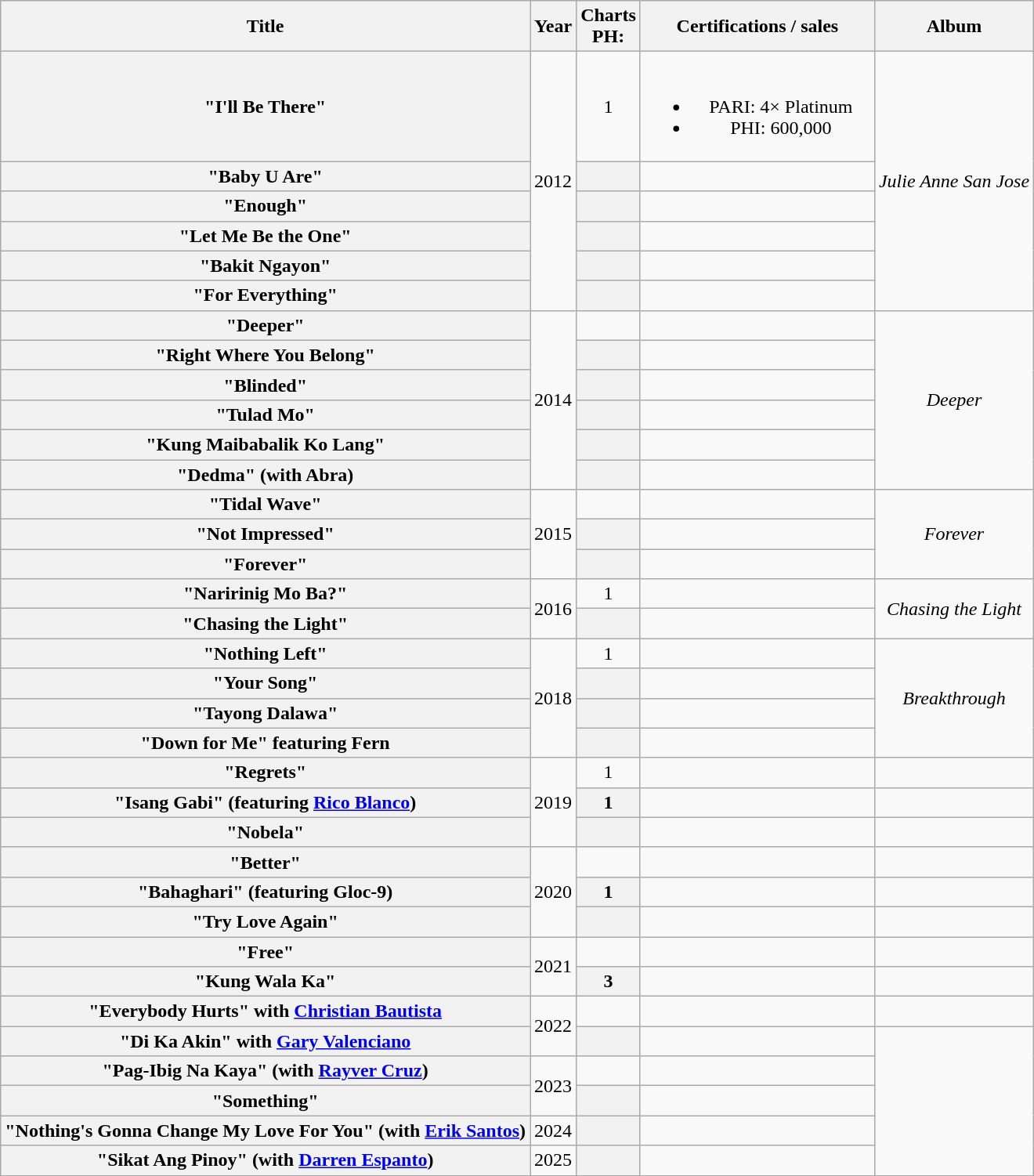<table class="wikitable plainrowheaders" style="text-align:center;">
<tr>
<th>Title</th>
<th>Year</th>
<th>Charts<br>PH:</th>
<th style="width:12em;">Certifications / sales</th>
<th>Album</th>
</tr>
<tr>
<th scope="row">"I'll Be There"</th>
<td rowspan="6">2012</td>
<td>1</td>
<td><br><ul><li>PARI: 4× Platinum</li><li>PHI: 600,000 </li></ul></td>
<td rowspan="6"><em>Julie Anne San Jose</em></td>
</tr>
<tr>
<th scope="row">"Baby U Are"</th>
<th></th>
<td></td>
</tr>
<tr>
<th scope="row">"Enough"</th>
<th></th>
<td></td>
</tr>
<tr>
<th scope="row">"Let Me Be the One"</th>
<th></th>
<td></td>
</tr>
<tr>
<th scope="row">"Bakit Ngayon"</th>
<th></th>
</tr>
<tr>
<th scope="row">"For Everything"</th>
<th></th>
<td></td>
</tr>
<tr>
<th scope="row">"Deeper"</th>
<td rowspan="6">2014</td>
<td></td>
<td></td>
<td rowspan="6"><em>Deeper</em></td>
</tr>
<tr>
<th scope="row">"Right Where You Belong"</th>
<th></th>
<td></td>
</tr>
<tr>
<th scope="row">"Blinded"</th>
<th></th>
<td></td>
</tr>
<tr>
<th scope="row">"Tulad Mo"</th>
<th></th>
<td></td>
</tr>
<tr>
<th scope="row">"Kung Maibabalik Ko Lang"</th>
<th></th>
<td></td>
</tr>
<tr>
<th scope="row">"Dedma" (with Abra)</th>
<th></th>
<td></td>
</tr>
<tr>
<th scope="row">"Tidal Wave"</th>
<td rowspan="3">2015</td>
<td></td>
<td></td>
<td rowspan="3"><em>Forever</em></td>
</tr>
<tr>
<th scope="row">"Not Impressed"</th>
<th></th>
<td></td>
</tr>
<tr>
<th scope="row">"Forever"</th>
<th></th>
<td></td>
</tr>
<tr>
<th scope="row">"Naririnig Mo Ba?"</th>
<td rowspan="2">2016</td>
<td>1</td>
<td></td>
<td rowspan="2"><em>Chasing the Light</em></td>
</tr>
<tr>
<th scope="row">"Chasing the Light"</th>
<th></th>
<td></td>
</tr>
<tr>
<th scope="row">"Nothing Left"</th>
<td rowspan="4">2018</td>
<td>1</td>
<td></td>
<td rowspan="4"><em>Breakthrough</em></td>
</tr>
<tr>
<th scope="row">"Your Song"</th>
<th></th>
<td></td>
</tr>
<tr>
<th scope="row">"Tayong Dalawa"</th>
<th></th>
<td></td>
</tr>
<tr>
<th scope="row">"Down for Me" featuring Fern</th>
<th></th>
<td></td>
</tr>
<tr>
<th scope="row">"Regrets"</th>
<td rowspan="3">2019</td>
<td>1</td>
<td></td>
<td></td>
</tr>
<tr>
<th scope="row">"Isang Gabi" (featuring <a href='#'>Rico Blanco</a>)</th>
<th>1</th>
<td></td>
<td></td>
</tr>
<tr>
<th scope="row">"Nobela"</th>
<th></th>
<td></td>
</tr>
<tr>
<th scope="row">"Better"</th>
<td rowspan="3">2020</td>
<td></td>
<td></td>
<td></td>
</tr>
<tr>
<th scope="row">"Bahaghari" (featuring Gloc-9)</th>
<th>1</th>
<td></td>
<td></td>
</tr>
<tr>
<th scope="row">"Try Love Again"</th>
<th></th>
<td></td>
<td></td>
</tr>
<tr>
<th scope="row">"Free"</th>
<td rowspan="2">2021</td>
<td></td>
<td></td>
<td></td>
</tr>
<tr>
<th scope="row">"Kung Wala Ka"</th>
<th>3</th>
<td></td>
<td></td>
</tr>
<tr>
<th scope="row">"Everybody Hurts" with <a href='#'>Christian Bautista</a></th>
<td rowspan="2">2022</td>
<td></td>
<td></td>
<td></td>
</tr>
<tr>
<th scope="row">"Di Ka Akin" with <a href='#'>Gary Valenciano</a></th>
<th></th>
<td></td>
</tr>
<tr>
<th scope="row">"Pag-Ibig Na Kaya" (with <a href='#'>Rayver Cruz</a>)</th>
<td rowspan="2">2023</td>
<td></td>
<td></td>
</tr>
<tr>
<th scope="row">"Something"</th>
<th></th>
<td></td>
</tr>
<tr>
<th>"Nothing's Gonna Change My Love For You" (with <a href='#'>Erik Santos</a>)</th>
<td>2024</td>
<th></th>
<td></td>
</tr>
<tr>
<th>"Sikat Ang Pinoy" (with <a href='#'>Darren Espanto</a>)</th>
<td>2025</td>
<th></th>
<td></td>
</tr>
</table>
